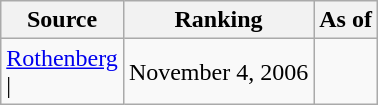<table class="wikitable" style="text-align:center">
<tr>
<th>Source</th>
<th>Ranking</th>
<th>As of</th>
</tr>
<tr>
<td style="text-align:left"><a href='#'>Rothenberg</a><br>| </td>
<td>November 4, 2006</td>
</tr>
</table>
